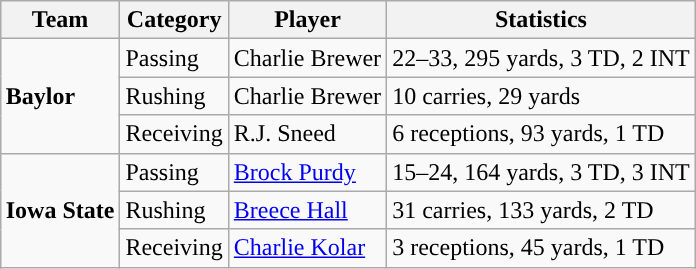<table class="wikitable" style="float: right;">
<tr>
<th>Team</th>
<th>Category</th>
<th>Player</th>
<th>Statistics</th>
</tr>
<tr>
<td rowspan=3><strong>Baylor</strong></td>
<td>Passing</td>
<td>Charlie Brewer</td>
<td>22–33, 295 yards, 3 TD, 2 INT</td>
</tr>
<tr>
<td>Rushing</td>
<td>Charlie Brewer</td>
<td>10 carries, 29 yards</td>
</tr>
<tr>
<td>Receiving</td>
<td>R.J. Sneed</td>
<td>6 receptions, 93 yards, 1 TD</td>
</tr>
<tr>
<td rowspan=3><strong>Iowa State</strong></td>
<td>Passing</td>
<td><a href='#'>Brock Purdy</a></td>
<td>15–24, 164 yards, 3 TD, 3 INT</td>
</tr>
<tr>
<td>Rushing</td>
<td><a href='#'>Breece Hall</a></td>
<td>31 carries, 133 yards, 2 TD</td>
</tr>
<tr>
<td>Receiving</td>
<td><a href='#'>Charlie Kolar</a></td>
<td>3 receptions, 45 yards, 1 TD</td>
</tr>
</table>
